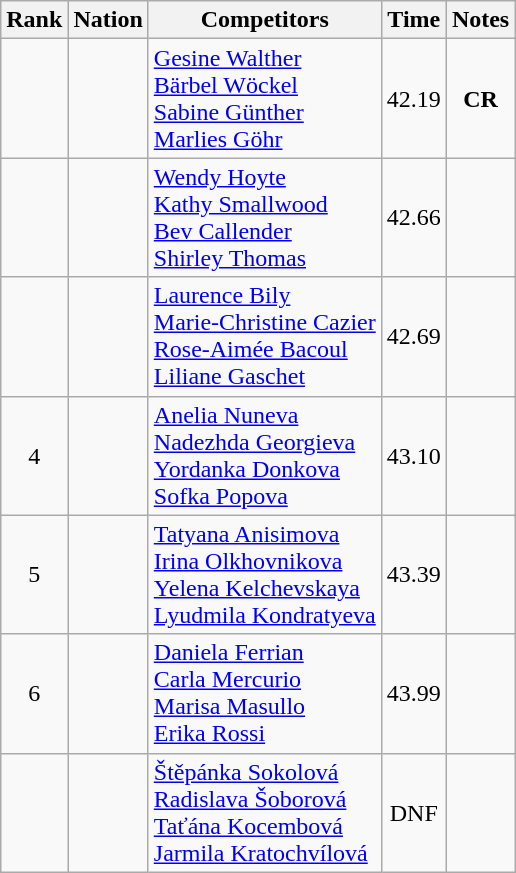<table class="wikitable sortable" style="text-align:center">
<tr>
<th>Rank</th>
<th>Nation</th>
<th>Competitors</th>
<th>Time</th>
<th>Notes</th>
</tr>
<tr>
<td></td>
<td align=left></td>
<td align=left><a href='#'>Gesine Walther</a><br><a href='#'>Bärbel Wöckel</a><br><a href='#'>Sabine Günther</a><br><a href='#'>Marlies Göhr</a></td>
<td>42.19</td>
<td><strong>CR</strong></td>
</tr>
<tr>
<td></td>
<td align=left></td>
<td align=left><a href='#'>Wendy Hoyte</a><br><a href='#'>Kathy Smallwood</a><br><a href='#'>Bev Callender</a><br><a href='#'>Shirley Thomas</a></td>
<td>42.66</td>
<td></td>
</tr>
<tr>
<td></td>
<td align=left></td>
<td align=left><a href='#'>Laurence Bily</a><br><a href='#'>Marie-Christine Cazier</a><br><a href='#'>Rose-Aimée Bacoul</a><br><a href='#'>Liliane Gaschet</a></td>
<td>42.69</td>
<td></td>
</tr>
<tr>
<td>4</td>
<td align=left></td>
<td align=left><a href='#'>Anelia Nuneva</a><br><a href='#'>Nadezhda Georgieva</a><br><a href='#'>Yordanka Donkova</a><br><a href='#'>Sofka Popova</a></td>
<td>43.10</td>
<td></td>
</tr>
<tr>
<td>5</td>
<td align=left></td>
<td align=left><a href='#'>Tatyana Anisimova</a><br><a href='#'>Irina Olkhovnikova</a><br><a href='#'>Yelena Kelchevskaya</a><br><a href='#'>Lyudmila Kondratyeva</a></td>
<td>43.39</td>
<td></td>
</tr>
<tr>
<td>6</td>
<td align=left></td>
<td align=left><a href='#'>Daniela Ferrian</a><br><a href='#'>Carla Mercurio</a><br><a href='#'>Marisa Masullo</a><br><a href='#'>Erika Rossi</a></td>
<td>43.99</td>
<td></td>
</tr>
<tr>
<td></td>
<td align=left></td>
<td align=left><a href='#'>Štěpánka Sokolová</a><br><a href='#'>Radislava Šoborová</a><br><a href='#'>Taťána Kocembová</a><br><a href='#'>Jarmila Kratochvílová</a></td>
<td>DNF</td>
<td></td>
</tr>
</table>
